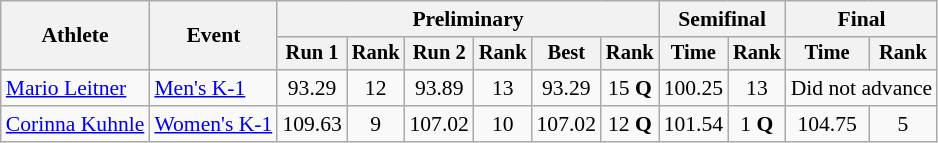<table class="wikitable" style="font-size:90%">
<tr>
<th rowspan="2">Athlete</th>
<th rowspan="2">Event</th>
<th colspan="6">Preliminary</th>
<th colspan="2">Semifinal</th>
<th colspan="2">Final</th>
</tr>
<tr style="font-size:95%">
<th>Run 1</th>
<th>Rank</th>
<th>Run 2</th>
<th>Rank</th>
<th>Best</th>
<th>Rank</th>
<th>Time</th>
<th>Rank</th>
<th>Time</th>
<th>Rank</th>
</tr>
<tr align="center">
<td align="left"><a href='#'>Mario Leitner</a></td>
<td align="left"><a href='#'>Men's K-1</a></td>
<td>93.29</td>
<td>12</td>
<td>93.89</td>
<td>13</td>
<td>93.29</td>
<td>15 <strong>Q</strong></td>
<td>100.25</td>
<td>13</td>
<td colspan="2">Did not advance</td>
</tr>
<tr align="center">
<td align="left"><a href='#'>Corinna Kuhnle</a></td>
<td align="left"><a href='#'>Women's K-1</a></td>
<td>109.63</td>
<td>9</td>
<td>107.02</td>
<td>10</td>
<td>107.02</td>
<td>12 <strong>Q</strong></td>
<td>101.54</td>
<td>1 <strong>Q</strong></td>
<td>104.75</td>
<td>5</td>
</tr>
</table>
